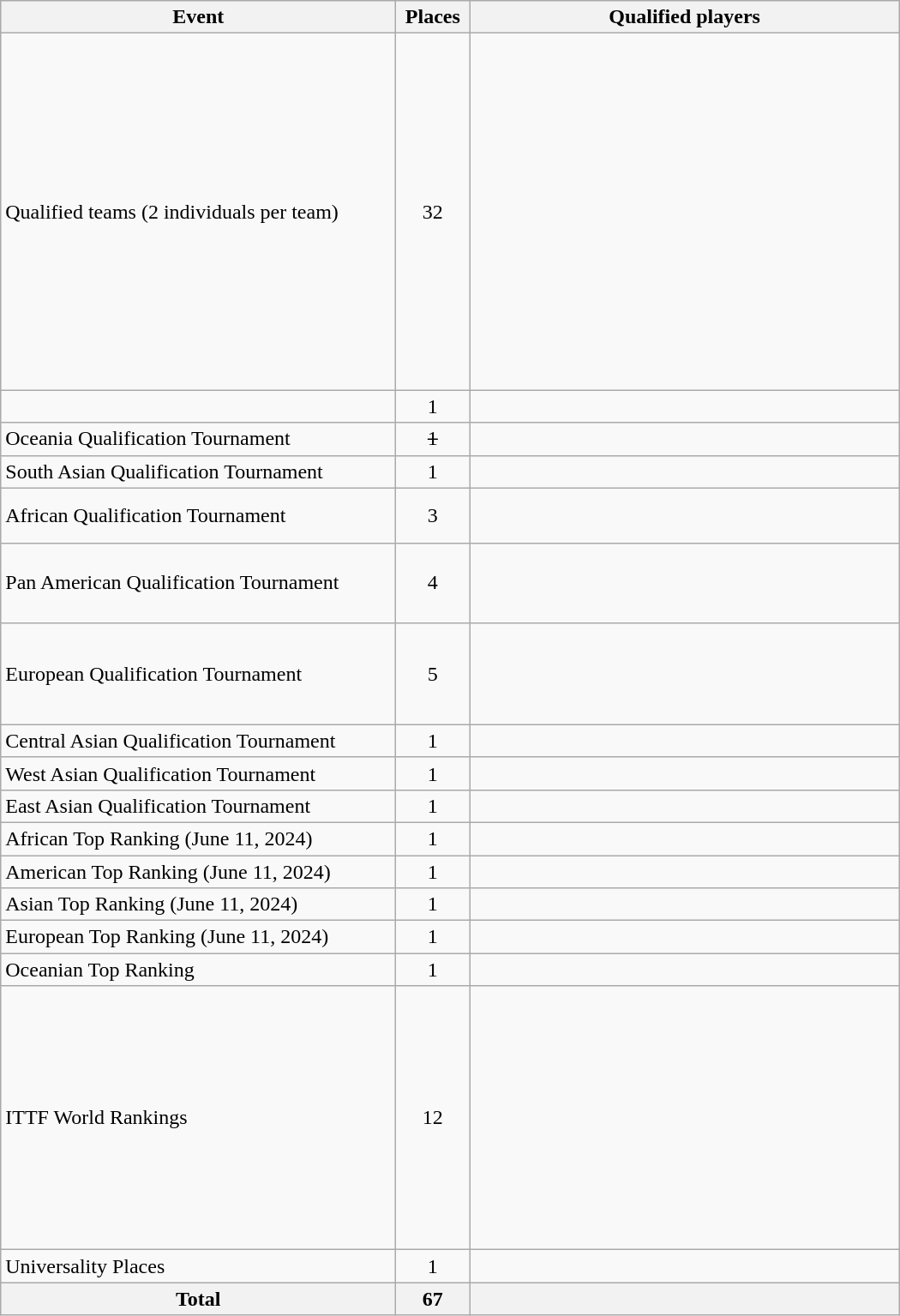<table class="wikitable" style="text-align:left; font-size:100%" width=700>
<tr>
<th width=300>Event</th>
<th width=50>Places</th>
<th>Qualified players</th>
</tr>
<tr>
<td>Qualified teams (2 individuals per team)</td>
<td align=center>32</td>
<td> <br> <br><br><br><br> <br><br><br><br><br> <br><br><br> <br><br></td>
</tr>
<tr>
<td></td>
<td align=center>1</td>
<td></td>
</tr>
<tr>
<td>Oceania Qualification Tournament</td>
<td align=center><s>1</s></td>
<td><s></s></td>
</tr>
<tr>
<td>South Asian Qualification Tournament</td>
<td align=center>1</td>
<td></td>
</tr>
<tr>
<td>African Qualification Tournament</td>
<td align=center>3</td>
<td><br><br></td>
</tr>
<tr>
<td>Pan American Qualification Tournament</td>
<td align=center>4</td>
<td><br><br><br></td>
</tr>
<tr>
<td>European Qualification Tournament</td>
<td align=center>5</td>
<td><br><br><br><br></td>
</tr>
<tr>
<td>Central Asian Qualification Tournament</td>
<td align=center>1</td>
<td></td>
</tr>
<tr>
<td>West Asian Qualification Tournament</td>
<td align=center>1</td>
<td></td>
</tr>
<tr>
<td>East Asian Qualification Tournament</td>
<td align=center>1</td>
<td></td>
</tr>
<tr>
<td>African Top Ranking (June 11, 2024)</td>
<td align=center>1</td>
<td></td>
</tr>
<tr>
<td>American Top Ranking (June 11, 2024)</td>
<td align=center>1</td>
<td></td>
</tr>
<tr>
<td>Asian Top Ranking (June 11, 2024)</td>
<td align=center>1</td>
<td></td>
</tr>
<tr>
<td>European Top Ranking (June 11, 2024)</td>
<td align=center>1</td>
<td></td>
</tr>
<tr>
<td>Oceanian Top Ranking</td>
<td align=center>1</td>
<td><s></s><br></td>
</tr>
<tr>
<td>ITTF World Rankings</td>
<td align=center>12</td>
<td><br><br><br><br><br><br><br><br><br><br><br></td>
</tr>
<tr>
<td>Universality Places</td>
<td align=center>1</td>
<td></td>
</tr>
<tr>
<th>Total</th>
<th>67</th>
<th></th>
</tr>
</table>
